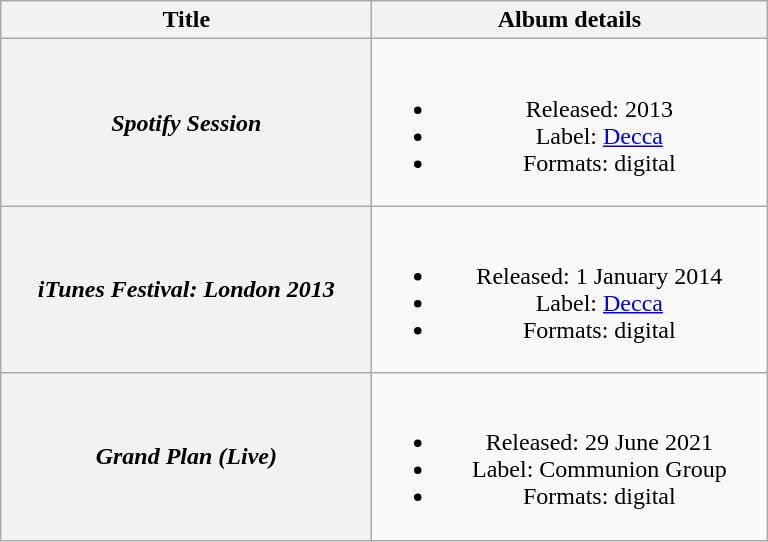<table class="wikitable plainrowheaders" style="text-align:center;" border="1">
<tr>
<th scope="col" style="width:15em;">Title</th>
<th scope="col" style="width:16em;">Album details</th>
</tr>
<tr>
<th scope="row"><em>Spotify Session</em></th>
<td><br><ul><li>Released: 2013</li><li>Label: <a href='#'>Decca</a></li><li>Formats: digital</li></ul></td>
</tr>
<tr>
<th scope="row"><em>iTunes Festival: London 2013</em></th>
<td><br><ul><li>Released: 1 January 2014</li><li>Label: <a href='#'>Decca</a></li><li>Formats: digital</li></ul></td>
</tr>
<tr>
<th scope="row"><em>Grand Plan (Live)</em></th>
<td><br><ul><li>Released: 29 June 2021</li><li>Label: Communion Group</li><li>Formats: digital</li></ul></td>
</tr>
</table>
